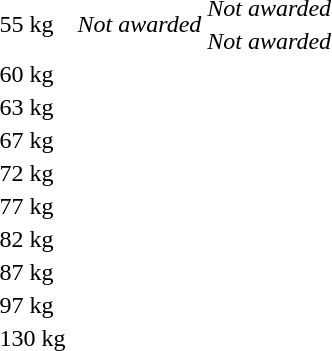<table>
<tr>
<td rowspan=2>55 kg</td>
<td rowspan=2></td>
<td rowspan=2><em>Not awarded</em></td>
<td><em>Not awarded</em></td>
</tr>
<tr>
<td><em>Not awarded</em></td>
</tr>
<tr>
<td>60 kg</td>
<td></td>
<td></td>
<td></td>
</tr>
<tr>
<td rowspan=2>63 kg</td>
<td rowspan=2></td>
<td rowspan=2></td>
<td></td>
</tr>
<tr>
<td></td>
</tr>
<tr>
<td rowspan=2>67 kg</td>
<td rowspan=2></td>
<td rowspan=2></td>
<td></td>
</tr>
<tr>
<td></td>
</tr>
<tr>
<td rowspan=2>72 kg</td>
<td rowspan=2></td>
<td rowspan=2></td>
<td></td>
</tr>
<tr>
<td></td>
</tr>
<tr>
<td rowspan=2>77 kg</td>
<td rowspan=2></td>
<td rowspan=2></td>
<td></td>
</tr>
<tr>
<td></td>
</tr>
<tr>
<td rowspan=2>82 kg</td>
<td rowspan=2></td>
<td rowspan=2></td>
<td></td>
</tr>
<tr>
<td></td>
</tr>
<tr>
<td rowspan=2>87 kg</td>
<td rowspan=2></td>
<td rowspan=2></td>
<td></td>
</tr>
<tr>
<td></td>
</tr>
<tr>
<td rowspan=2>97 kg</td>
<td rowspan=2></td>
<td rowspan=2></td>
<td></td>
</tr>
<tr>
<td></td>
</tr>
<tr>
<td rowspan=2>130 kg</td>
<td rowspan=2></td>
<td rowspan=2></td>
<td></td>
</tr>
<tr>
<td></td>
</tr>
</table>
